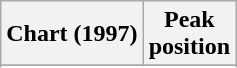<table class="wikitable sortable plainrowheaders" style="text-align:center">
<tr>
<th scope="col">Chart (1997)</th>
<th scope="col">Peak<br>position</th>
</tr>
<tr>
</tr>
<tr>
</tr>
</table>
